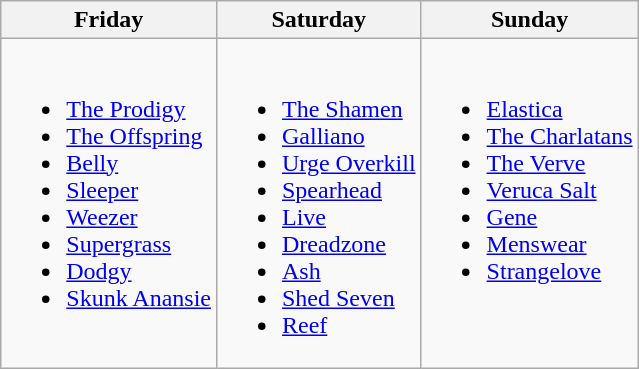<table class="wikitable">
<tr>
<th>Friday</th>
<th>Saturday</th>
<th>Sunday</th>
</tr>
<tr valign="top">
<td><br><ul><li><a href='#'>The Prodigy</a></li><li><a href='#'>The Offspring</a></li><li><a href='#'>Belly</a></li><li><a href='#'>Sleeper</a></li><li><a href='#'>Weezer</a></li><li><a href='#'>Supergrass</a></li><li><a href='#'>Dodgy</a></li><li><a href='#'>Skunk Anansie</a></li></ul></td>
<td><br><ul><li><a href='#'>The Shamen</a></li><li><a href='#'>Galliano</a></li><li><a href='#'>Urge Overkill</a></li><li><a href='#'>Spearhead</a></li><li><a href='#'>Live</a></li><li><a href='#'>Dreadzone</a></li><li><a href='#'>Ash</a></li><li><a href='#'>Shed Seven</a></li><li><a href='#'>Reef</a></li></ul></td>
<td><br><ul><li><a href='#'>Elastica</a></li><li><a href='#'>The Charlatans</a></li><li><a href='#'>The Verve</a></li><li><a href='#'>Veruca Salt</a></li><li><a href='#'>Gene</a></li><li><a href='#'>Menswear</a></li><li><a href='#'>Strangelove</a></li></ul></td>
</tr>
</table>
